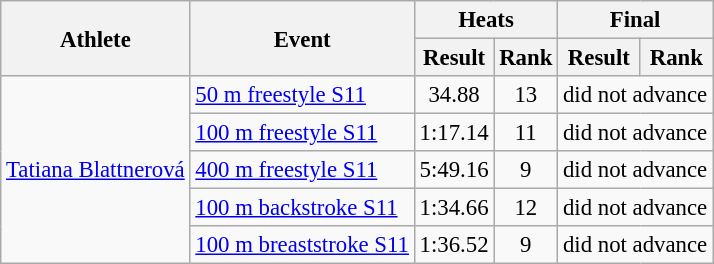<table class=wikitable style="font-size:95%">
<tr>
<th rowspan="2">Athlete</th>
<th rowspan="2">Event</th>
<th colspan="2">Heats</th>
<th colspan="2">Final</th>
</tr>
<tr>
<th>Result</th>
<th>Rank</th>
<th>Result</th>
<th>Rank</th>
</tr>
<tr align=center>
<td align=left rowspan=5><a href='#'>Tatiana Blattnerová</a></td>
<td align=left><a href='#'>50 m freestyle S11</a></td>
<td>34.88</td>
<td>13</td>
<td colspan=2>did not advance</td>
</tr>
<tr align=center>
<td align=left><a href='#'>100 m freestyle S11</a></td>
<td>1:17.14</td>
<td>11</td>
<td colspan=5>did not advance</td>
</tr>
<tr align=center>
<td align=left><a href='#'>400 m freestyle S11</a></td>
<td>5:49.16</td>
<td>9</td>
<td colspan=5>did not advance</td>
</tr>
<tr align=center>
<td align=left><a href='#'>100 m backstroke S11</a></td>
<td>1:34.66</td>
<td>12</td>
<td colspan=2>did not advance</td>
</tr>
<tr align=center>
<td align=left><a href='#'>100 m breaststroke S11</a></td>
<td>1:36.52</td>
<td>9</td>
<td colspan=2>did not advance</td>
</tr>
</table>
